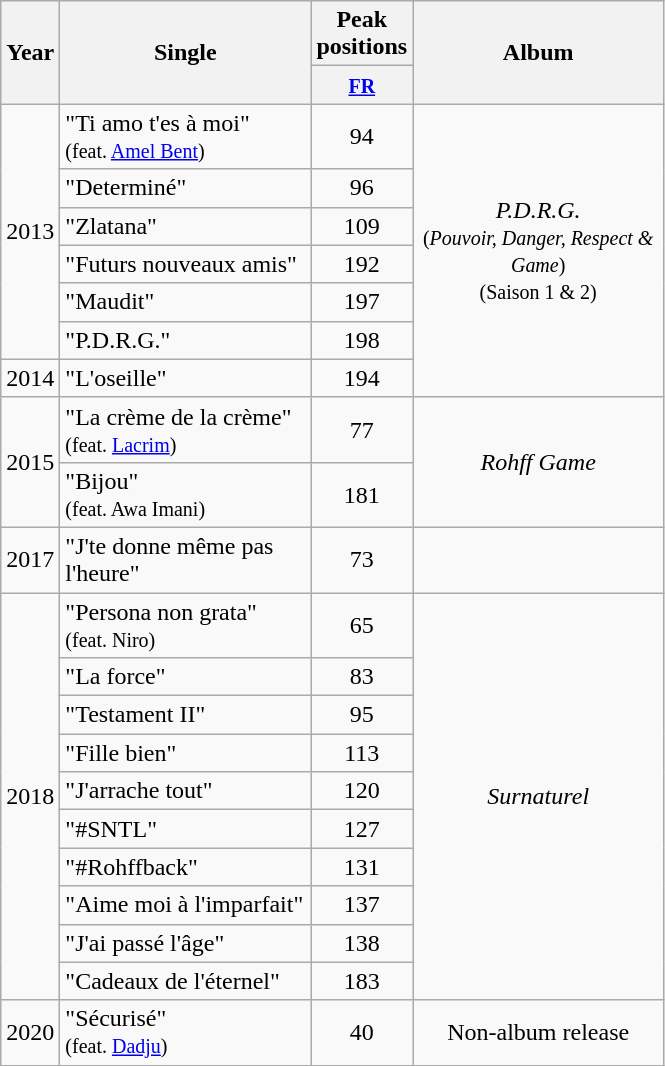<table class="wikitable">
<tr>
<th align="center" rowspan="2" width="10">Year</th>
<th align="center" rowspan="2" width="160">Single</th>
<th align="center" colspan="1">Peak positions</th>
<th align="center" rowspan="2" width="160">Album</th>
</tr>
<tr>
<th width="40"><small><a href='#'>FR</a></small><br></th>
</tr>
<tr>
<td align="center" rowspan="6">2013</td>
<td>"Ti amo t'es à moi"<br><small>(feat. <a href='#'>Amel Bent</a>)</small></td>
<td align="center">94</td>
<td align="center" rowspan=7><em>P.D.R.G.</em> <br><small>(<em>Pouvoir, Danger, Respect & Game</em>)<br>(Saison 1 & 2)</small></td>
</tr>
<tr>
<td>"Determiné"</td>
<td align="center">96</td>
</tr>
<tr>
<td>"Zlatana"</td>
<td align="center">109</td>
</tr>
<tr>
<td>"Futurs nouveaux amis"</td>
<td align="center">192</td>
</tr>
<tr>
<td>"Maudit"</td>
<td align="center">197</td>
</tr>
<tr>
<td>"P.D.R.G."</td>
<td align="center">198</td>
</tr>
<tr>
<td align="center">2014</td>
<td>"L'oseille"</td>
<td align="center">194</td>
</tr>
<tr>
<td align="center" rowspan="2">2015</td>
<td>"La crème de la crème" <br><small>(feat. <a href='#'>Lacrim</a>)</small></td>
<td align="center">77</td>
<td align="center" rowspan=2><em>Rohff Game</em></td>
</tr>
<tr>
<td>"Bijou" <br><small>(feat. Awa Imani)</small></td>
<td align="center">181</td>
</tr>
<tr>
<td align="center">2017</td>
<td>"J'te donne même pas l'heure"</td>
<td align="center">73</td>
<td align="center"></td>
</tr>
<tr>
<td align="center" rowspan=10>2018</td>
<td>"Persona non grata"<br><small>(feat. Niro)</small></td>
<td align="center">65</td>
<td align="center" rowspan=10><em>Surnaturel</em></td>
</tr>
<tr>
<td>"La force"</td>
<td align="center">83</td>
</tr>
<tr>
<td>"Testament II"</td>
<td align="center">95</td>
</tr>
<tr>
<td>"Fille bien"</td>
<td align="center">113</td>
</tr>
<tr>
<td>"J'arrache tout"</td>
<td align="center">120</td>
</tr>
<tr>
<td>"#SNTL"</td>
<td align="center">127</td>
</tr>
<tr>
<td>"#Rohffback"</td>
<td align="center">131</td>
</tr>
<tr>
<td>"Aime moi à l'imparfait"</td>
<td align="center">137</td>
</tr>
<tr>
<td>"J'ai passé l'âge"</td>
<td align="center">138</td>
</tr>
<tr>
<td>"Cadeaux de l'éternel"</td>
<td align="center">183</td>
</tr>
<tr>
<td align="center">2020</td>
<td>"Sécurisé"<br><small>(feat. <a href='#'>Dadju</a>)</small></td>
<td align="center">40</td>
<td align="center">Non-album release</td>
</tr>
<tr>
</tr>
</table>
